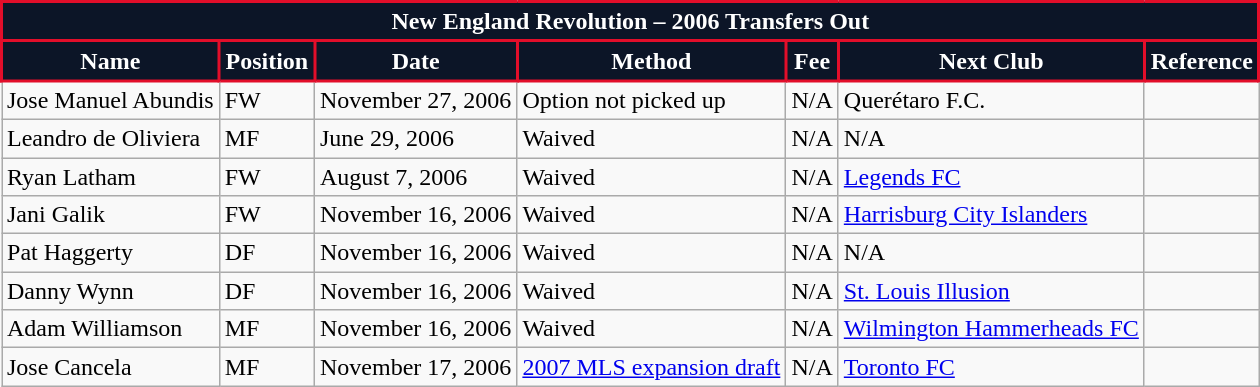<table class="wikitable">
<tr>
<th colspan="8" style="background:#0c1527; color:#fff; border:2px solid #e20e2a; text-align: center; font-weight:bold;">New England Revolution – 2006 Transfers Out</th>
</tr>
<tr>
<th style="background:#0c1527; color:#fff; border:2px solid #e20e2a;" scope="col">Name</th>
<th style="background:#0c1527; color:#fff; border:2px solid #e20e2a;" scope="col">Position</th>
<th style="background:#0c1527; color:#fff; border:2px solid #e20e2a;" scope="col">Date</th>
<th style="background:#0c1527; color:#fff; border:2px solid #e20e2a;" scope="col">Method</th>
<th style="background:#0c1527; color:#fff; border:2px solid #e20e2a;" scope="col">Fee</th>
<th style="background:#0c1527; color:#fff; border:2px solid #e20e2a;" scope="col">Next Club</th>
<th style="background:#0c1527; color:#fff; border:2px solid #e20e2a;" scope="col">Reference</th>
</tr>
<tr>
<td>Jose Manuel Abundis</td>
<td>FW</td>
<td>November 27, 2006</td>
<td>Option not picked up</td>
<td>N/A</td>
<td>Querétaro F.C.</td>
<td></td>
</tr>
<tr>
<td>Leandro de Oliviera</td>
<td>MF</td>
<td>June 29, 2006</td>
<td>Waived</td>
<td>N/A</td>
<td>N/A</td>
<td></td>
</tr>
<tr>
<td>Ryan Latham</td>
<td>FW</td>
<td>August 7, 2006</td>
<td>Waived</td>
<td>N/A</td>
<td><a href='#'>Legends FC</a></td>
<td></td>
</tr>
<tr>
<td>Jani Galik</td>
<td>FW</td>
<td>November 16, 2006</td>
<td>Waived</td>
<td>N/A</td>
<td><a href='#'>Harrisburg City Islanders</a></td>
<td></td>
</tr>
<tr>
<td>Pat Haggerty</td>
<td>DF</td>
<td>November 16, 2006</td>
<td>Waived</td>
<td>N/A</td>
<td>N/A</td>
<td></td>
</tr>
<tr>
<td>Danny Wynn</td>
<td>DF</td>
<td>November 16, 2006</td>
<td>Waived</td>
<td>N/A</td>
<td><a href='#'>St. Louis Illusion</a></td>
<td></td>
</tr>
<tr>
<td>Adam Williamson</td>
<td>MF</td>
<td>November 16, 2006</td>
<td>Waived</td>
<td>N/A</td>
<td><a href='#'>Wilmington Hammerheads FC</a></td>
<td></td>
</tr>
<tr>
<td>Jose Cancela</td>
<td>MF</td>
<td>November 17, 2006</td>
<td><a href='#'>2007 MLS expansion draft</a></td>
<td>N/A</td>
<td><a href='#'>Toronto FC</a></td>
<td></td>
</tr>
</table>
